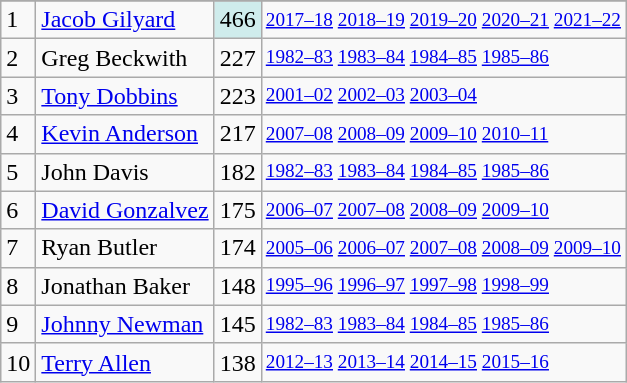<table class="wikitable">
<tr>
</tr>
<tr>
<td>1</td>
<td><a href='#'>Jacob Gilyard</a></td>
<td style="background-color:#CFECEC">466</td>
<td style="font-size:80%;"><a href='#'>2017–18</a> <a href='#'>2018–19</a> <a href='#'>2019–20</a> <a href='#'>2020–21</a> <a href='#'>2021–22</a></td>
</tr>
<tr>
<td>2</td>
<td>Greg Beckwith</td>
<td>227</td>
<td style="font-size:80%;"><a href='#'>1982–83</a> <a href='#'>1983–84</a> <a href='#'>1984–85</a> <a href='#'>1985–86</a></td>
</tr>
<tr>
<td>3</td>
<td><a href='#'>Tony Dobbins</a></td>
<td>223</td>
<td style="font-size:80%;"><a href='#'>2001–02</a> <a href='#'>2002–03</a> <a href='#'>2003–04</a></td>
</tr>
<tr>
<td>4</td>
<td><a href='#'>Kevin Anderson</a></td>
<td>217</td>
<td style="font-size:80%;"><a href='#'>2007–08</a> <a href='#'>2008–09</a> <a href='#'>2009–10</a> <a href='#'>2010–11</a></td>
</tr>
<tr>
<td>5</td>
<td>John Davis</td>
<td>182</td>
<td style="font-size:80%;"><a href='#'>1982–83</a> <a href='#'>1983–84</a> <a href='#'>1984–85</a> <a href='#'>1985–86</a></td>
</tr>
<tr>
<td>6</td>
<td><a href='#'>David Gonzalvez</a></td>
<td>175</td>
<td style="font-size:80%;"><a href='#'>2006–07</a> <a href='#'>2007–08</a> <a href='#'>2008–09</a> <a href='#'>2009–10</a></td>
</tr>
<tr>
<td>7</td>
<td>Ryan Butler</td>
<td>174</td>
<td style="font-size:80%;"><a href='#'>2005–06</a> <a href='#'>2006–07</a> <a href='#'>2007–08</a> <a href='#'>2008–09</a> <a href='#'>2009–10</a></td>
</tr>
<tr>
<td>8</td>
<td>Jonathan Baker</td>
<td>148</td>
<td style="font-size:80%;"><a href='#'>1995–96</a> <a href='#'>1996–97</a> <a href='#'>1997–98</a> <a href='#'>1998–99</a></td>
</tr>
<tr>
<td>9</td>
<td><a href='#'>Johnny Newman</a></td>
<td>145</td>
<td style="font-size:80%;"><a href='#'>1982–83</a> <a href='#'>1983–84</a> <a href='#'>1984–85</a> <a href='#'>1985–86</a></td>
</tr>
<tr>
<td>10</td>
<td><a href='#'>Terry Allen</a></td>
<td>138</td>
<td style="font-size:80%;"><a href='#'>2012–13</a> <a href='#'>2013–14</a> <a href='#'>2014–15</a> <a href='#'>2015–16</a></td>
</tr>
</table>
